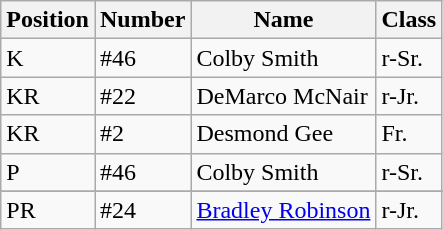<table class="wikitable">
<tr>
<th><strong>Position</strong></th>
<th><strong>Number</strong></th>
<th><strong>Name</strong></th>
<th><strong>Class</strong></th>
</tr>
<tr>
<td>K</td>
<td>#46</td>
<td>Colby Smith</td>
<td>r-Sr.</td>
</tr>
<tr>
<td>KR</td>
<td>#22</td>
<td>DeMarco McNair</td>
<td>r-Jr.</td>
</tr>
<tr>
<td>KR</td>
<td>#2</td>
<td>Desmond Gee</td>
<td>Fr.</td>
</tr>
<tr>
<td>P</td>
<td>#46</td>
<td>Colby Smith</td>
<td>r-Sr.</td>
</tr>
<tr>
</tr>
<tr>
<td>PR</td>
<td>#24</td>
<td><a href='#'>Bradley Robinson</a></td>
<td>r-Jr.</td>
</tr>
</table>
